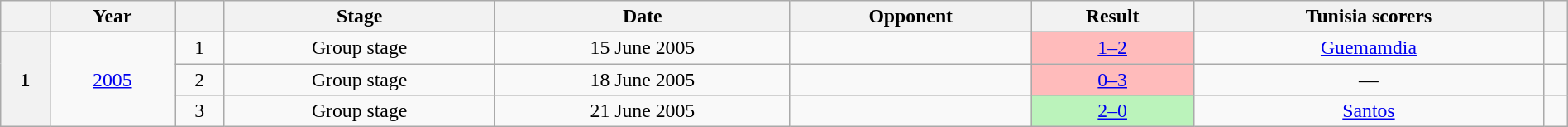<table class="wikitable alternance" style="font-size:99%; text-align:center; line-height:; width:100%">
<tr>
<th></th>
<th>Year</th>
<th></th>
<th>Stage</th>
<th>Date</th>
<th>Opponent</th>
<th>Result</th>
<th>Tunisia scorers</th>
<th></th>
</tr>
<tr>
<th rowspan="3">1</th>
<td rowspan="3"> <a href='#'>2005</a></td>
<td>1</td>
<td>Group stage</td>
<td>15 June 2005</td>
<td align="left"></td>
<td bgcolor="#ffbbbb" align="center"><a href='#'>1–2</a></td>
<td><a href='#'>Guemamdia</a> </td>
<td></td>
</tr>
<tr>
<td>2</td>
<td>Group stage</td>
<td>18 June 2005</td>
<td align="left"></td>
<td bgcolor="#ffbbbb" align="center"><a href='#'>0–3</a></td>
<td>—</td>
<td></td>
</tr>
<tr>
<td>3</td>
<td>Group stage</td>
<td>21 June 2005</td>
<td align="left"></td>
<td bgcolor="#bbf3bb" align="center"><a href='#'>2–0</a></td>
<td><a href='#'>Santos</a> </td>
<td></td>
</tr>
</table>
